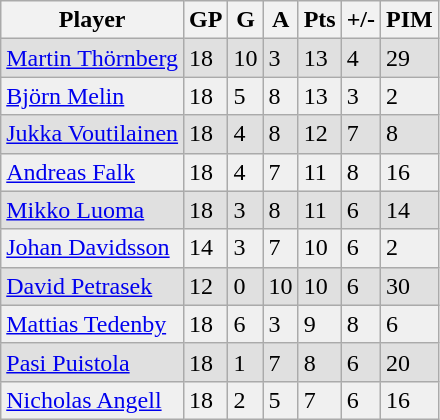<table class="wikitable sortable">
<tr>
<th>Player</th>
<th>GP</th>
<th>G</th>
<th>A</th>
<th>Pts</th>
<th>+/-</th>
<th>PIM</th>
</tr>
<tr bgcolor="#e0e0e0">
<td><a href='#'>Martin Thörnberg</a></td>
<td>18</td>
<td>10</td>
<td>3</td>
<td>13</td>
<td>4</td>
<td>29</td>
</tr>
<tr bgcolor="#f0f0f0">
<td><a href='#'>Björn Melin</a></td>
<td>18</td>
<td>5</td>
<td>8</td>
<td>13</td>
<td>3</td>
<td>2</td>
</tr>
<tr bgcolor="#e0e0e0">
<td><a href='#'>Jukka Voutilainen</a></td>
<td>18</td>
<td>4</td>
<td>8</td>
<td>12</td>
<td>7</td>
<td>8</td>
</tr>
<tr bgcolor="#f0f0f0">
<td><a href='#'>Andreas Falk</a></td>
<td>18</td>
<td>4</td>
<td>7</td>
<td>11</td>
<td>8</td>
<td>16</td>
</tr>
<tr bgcolor="#e0e0e0">
<td><a href='#'>Mikko Luoma</a></td>
<td>18</td>
<td>3</td>
<td>8</td>
<td>11</td>
<td>6</td>
<td>14</td>
</tr>
<tr bgcolor="#f0f0f0">
<td><a href='#'>Johan Davidsson</a></td>
<td>14</td>
<td>3</td>
<td>7</td>
<td>10</td>
<td>6</td>
<td>2</td>
</tr>
<tr bgcolor="#e0e0e0">
<td><a href='#'>David Petrasek</a></td>
<td>12</td>
<td>0</td>
<td>10</td>
<td>10</td>
<td>6</td>
<td>30</td>
</tr>
<tr bgcolor="#f0f0f0">
<td><a href='#'>Mattias Tedenby</a></td>
<td>18</td>
<td>6</td>
<td>3</td>
<td>9</td>
<td>8</td>
<td>6</td>
</tr>
<tr bgcolor="#e0e0e0">
<td><a href='#'>Pasi Puistola</a></td>
<td>18</td>
<td>1</td>
<td>7</td>
<td>8</td>
<td>6</td>
<td>20</td>
</tr>
<tr bgcolor="#f0f0f0">
<td><a href='#'>Nicholas Angell</a></td>
<td>18</td>
<td>2</td>
<td>5</td>
<td>7</td>
<td>6</td>
<td>16</td>
</tr>
</table>
